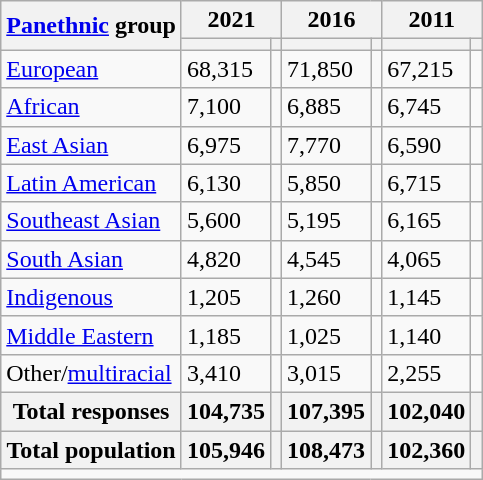<table class="wikitable collapsible sortable">
<tr>
<th rowspan="2"><a href='#'>Panethnic</a> group</th>
<th colspan="2">2021</th>
<th colspan="2">2016</th>
<th colspan="2">2011</th>
</tr>
<tr>
<th><a href='#'></a></th>
<th></th>
<th></th>
<th></th>
<th></th>
<th></th>
</tr>
<tr>
<td><a href='#'>European</a></td>
<td>68,315</td>
<td></td>
<td>71,850</td>
<td></td>
<td>67,215</td>
<td></td>
</tr>
<tr>
<td><a href='#'>African</a></td>
<td>7,100</td>
<td></td>
<td>6,885</td>
<td></td>
<td>6,745</td>
<td></td>
</tr>
<tr>
<td><a href='#'>East Asian</a></td>
<td>6,975</td>
<td></td>
<td>7,770</td>
<td></td>
<td>6,590</td>
<td></td>
</tr>
<tr>
<td><a href='#'>Latin American</a></td>
<td>6,130</td>
<td></td>
<td>5,850</td>
<td></td>
<td>6,715</td>
<td></td>
</tr>
<tr>
<td><a href='#'>Southeast Asian</a></td>
<td>5,600</td>
<td></td>
<td>5,195</td>
<td></td>
<td>6,165</td>
<td></td>
</tr>
<tr>
<td><a href='#'>South Asian</a></td>
<td>4,820</td>
<td></td>
<td>4,545</td>
<td></td>
<td>4,065</td>
<td></td>
</tr>
<tr>
<td><a href='#'>Indigenous</a></td>
<td>1,205</td>
<td></td>
<td>1,260</td>
<td></td>
<td>1,145</td>
<td></td>
</tr>
<tr>
<td><a href='#'>Middle Eastern</a></td>
<td>1,185</td>
<td></td>
<td>1,025</td>
<td></td>
<td>1,140</td>
<td></td>
</tr>
<tr>
<td>Other/<a href='#'>multiracial</a></td>
<td>3,410</td>
<td></td>
<td>3,015</td>
<td></td>
<td>2,255</td>
<td></td>
</tr>
<tr>
<th>Total responses</th>
<th>104,735</th>
<th></th>
<th>107,395</th>
<th></th>
<th>102,040</th>
<th></th>
</tr>
<tr class="sortbottom">
<th>Total population</th>
<th>105,946</th>
<th></th>
<th>108,473</th>
<th></th>
<th>102,360</th>
<th></th>
</tr>
<tr class="sortbottom">
<td colspan="15"></td>
</tr>
</table>
